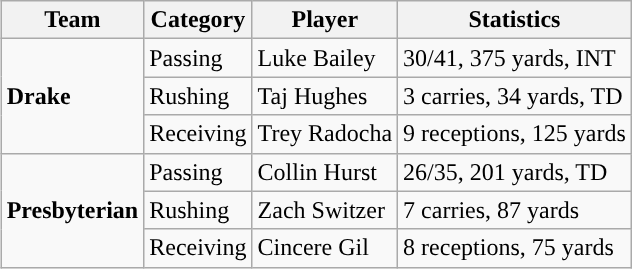<table class="wikitable" style="float: right;">
<tr>
<th>Team</th>
<th>Category</th>
<th>Player</th>
<th>Statistics</th>
</tr>
<tr>
<td rowspan=3><strong>Drake</strong></td>
<td>Passing</td>
<td>Luke Bailey</td>
<td>30/41, 375 yards, INT</td>
</tr>
<tr>
<td>Rushing</td>
<td>Taj Hughes</td>
<td>3 carries, 34 yards, TD</td>
</tr>
<tr>
<td>Receiving</td>
<td>Trey Radocha</td>
<td>9 receptions, 125 yards</td>
</tr>
<tr>
<td rowspan=3><strong>Presbyterian</strong></td>
<td>Passing</td>
<td>Collin Hurst</td>
<td>26/35, 201 yards, TD</td>
</tr>
<tr>
<td>Rushing</td>
<td>Zach Switzer</td>
<td>7 carries, 87 yards</td>
</tr>
<tr>
<td>Receiving</td>
<td>Cincere Gil</td>
<td>8 receptions, 75 yards</td>
</tr>
</table>
